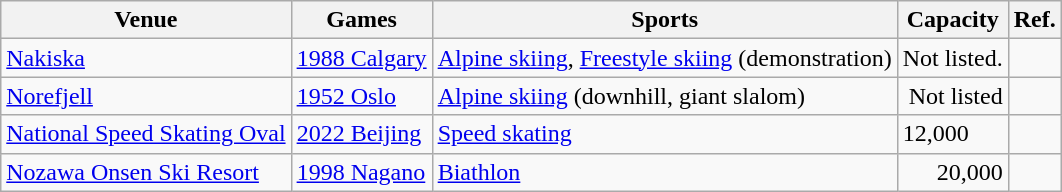<table class="wikitable sortable">
<tr>
<th>Venue</th>
<th>Games</th>
<th>Sports</th>
<th>Capacity</th>
<th>Ref.</th>
</tr>
<tr>
<td><a href='#'>Nakiska</a></td>
<td><a href='#'>1988 Calgary</a></td>
<td><a href='#'>Alpine skiing</a>, <a href='#'>Freestyle skiing</a> (demonstration)</td>
<td align="right">Not listed.</td>
<td align=center></td>
</tr>
<tr>
<td><a href='#'>Norefjell</a></td>
<td><a href='#'>1952 Oslo</a></td>
<td><a href='#'>Alpine skiing</a> (downhill, giant slalom)</td>
<td align="right">Not listed</td>
<td align=center></td>
</tr>
<tr>
<td><a href='#'>National Speed Skating Oval</a></td>
<td><a href='#'>2022 Beijing</a></td>
<td><a href='#'>Speed skating</a></td>
<td>12,000</td>
</tr>
<tr>
<td><a href='#'>Nozawa Onsen Ski Resort</a></td>
<td><a href='#'>1998 Nagano</a></td>
<td><a href='#'>Biathlon</a></td>
<td align="right">20,000</td>
<td align=center></td>
</tr>
</table>
